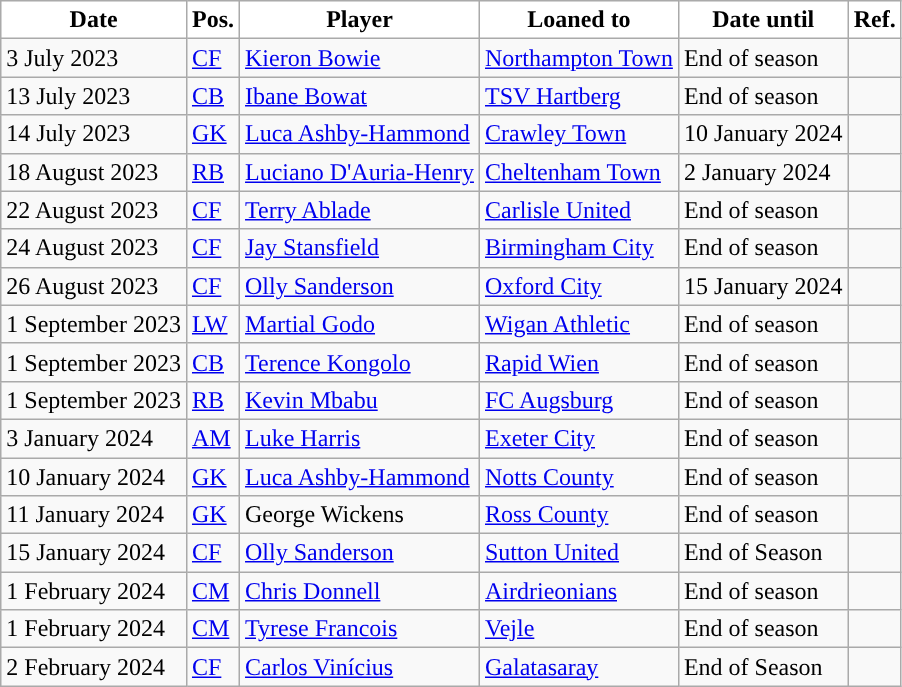<table class="wikitable plainrowheaders sortable">
<tr>
<th style="background:white; color:black; ">Date</th>
<th style="background:white; color:black; ">Pos.</th>
<th style="background:white; color:black; ">Player</th>
<th style="background:white; color:black; ">Loaned to</th>
<th style="background:white; color:black; ">Date until</th>
<th style="background:white; color:black; ">Ref.</th>
</tr>
<tr>
<td>3 July 2023</td>
<td><a href='#'>CF</a></td>
<td> <a href='#'>Kieron Bowie</a></td>
<td> <a href='#'>Northampton Town</a></td>
<td>End of season</td>
<td></td>
</tr>
<tr>
<td>13 July 2023</td>
<td><a href='#'>CB</a></td>
<td> <a href='#'>Ibane Bowat</a></td>
<td> <a href='#'>TSV Hartberg</a></td>
<td>End of season</td>
<td></td>
</tr>
<tr>
<td>14 July 2023</td>
<td><a href='#'>GK</a></td>
<td> <a href='#'>Luca Ashby-Hammond</a></td>
<td> <a href='#'>Crawley Town</a></td>
<td>10 January 2024</td>
<td></td>
</tr>
<tr>
<td>18 August 2023</td>
<td><a href='#'>RB</a></td>
<td> <a href='#'>Luciano D'Auria-Henry</a></td>
<td> <a href='#'>Cheltenham Town</a></td>
<td>2 January 2024</td>
<td></td>
</tr>
<tr>
<td>22 August 2023</td>
<td><a href='#'>CF</a></td>
<td> <a href='#'>Terry Ablade</a></td>
<td> <a href='#'>Carlisle United</a></td>
<td>End of season</td>
<td></td>
</tr>
<tr>
<td>24 August 2023</td>
<td><a href='#'>CF</a></td>
<td> <a href='#'>Jay Stansfield</a></td>
<td> <a href='#'>Birmingham City</a></td>
<td>End of season</td>
<td></td>
</tr>
<tr>
<td>26 August 2023</td>
<td><a href='#'>CF</a></td>
<td> <a href='#'>Olly Sanderson</a></td>
<td> <a href='#'>Oxford City</a></td>
<td>15 January 2024</td>
<td></td>
</tr>
<tr>
<td>1 September 2023</td>
<td><a href='#'>LW</a></td>
<td> <a href='#'>Martial Godo</a></td>
<td> <a href='#'>Wigan Athletic</a></td>
<td>End of season</td>
<td></td>
</tr>
<tr>
<td>1 September 2023</td>
<td><a href='#'>CB</a></td>
<td> <a href='#'>Terence Kongolo</a></td>
<td> <a href='#'>Rapid Wien</a></td>
<td>End of season</td>
<td></td>
</tr>
<tr>
<td>1 September 2023</td>
<td><a href='#'>RB</a></td>
<td> <a href='#'>Kevin Mbabu</a></td>
<td> <a href='#'>FC Augsburg</a></td>
<td>End of season</td>
<td></td>
</tr>
<tr>
<td>3 January 2024</td>
<td><a href='#'>AM</a></td>
<td> <a href='#'>Luke Harris</a></td>
<td> <a href='#'>Exeter City</a></td>
<td>End of season</td>
<td></td>
</tr>
<tr>
<td>10 January 2024</td>
<td><a href='#'>GK</a></td>
<td> <a href='#'>Luca Ashby-Hammond</a></td>
<td> <a href='#'>Notts County</a></td>
<td>End of season</td>
<td></td>
</tr>
<tr>
<td>11 January 2024</td>
<td><a href='#'>GK</a></td>
<td> George Wickens</td>
<td> <a href='#'>Ross County</a></td>
<td>End of season</td>
<td></td>
</tr>
<tr>
<td>15 January 2024</td>
<td><a href='#'>CF</a></td>
<td> <a href='#'>Olly Sanderson</a></td>
<td> <a href='#'>Sutton United</a></td>
<td>End of Season</td>
<td></td>
</tr>
<tr>
<td>1 February 2024</td>
<td><a href='#'>CM</a></td>
<td> <a href='#'>Chris Donnell</a></td>
<td> <a href='#'>Airdrieonians</a></td>
<td>End of season</td>
<td></td>
</tr>
<tr>
<td>1 February 2024</td>
<td><a href='#'>CM</a></td>
<td> <a href='#'>Tyrese Francois</a></td>
<td> <a href='#'>Vejle</a></td>
<td>End of season</td>
<td></td>
</tr>
<tr>
<td>2 February 2024</td>
<td><a href='#'>CF</a></td>
<td> <a href='#'>Carlos Vinícius</a></td>
<td> <a href='#'>Galatasaray</a></td>
<td>End of Season</td>
<td></td>
</tr>
</table>
